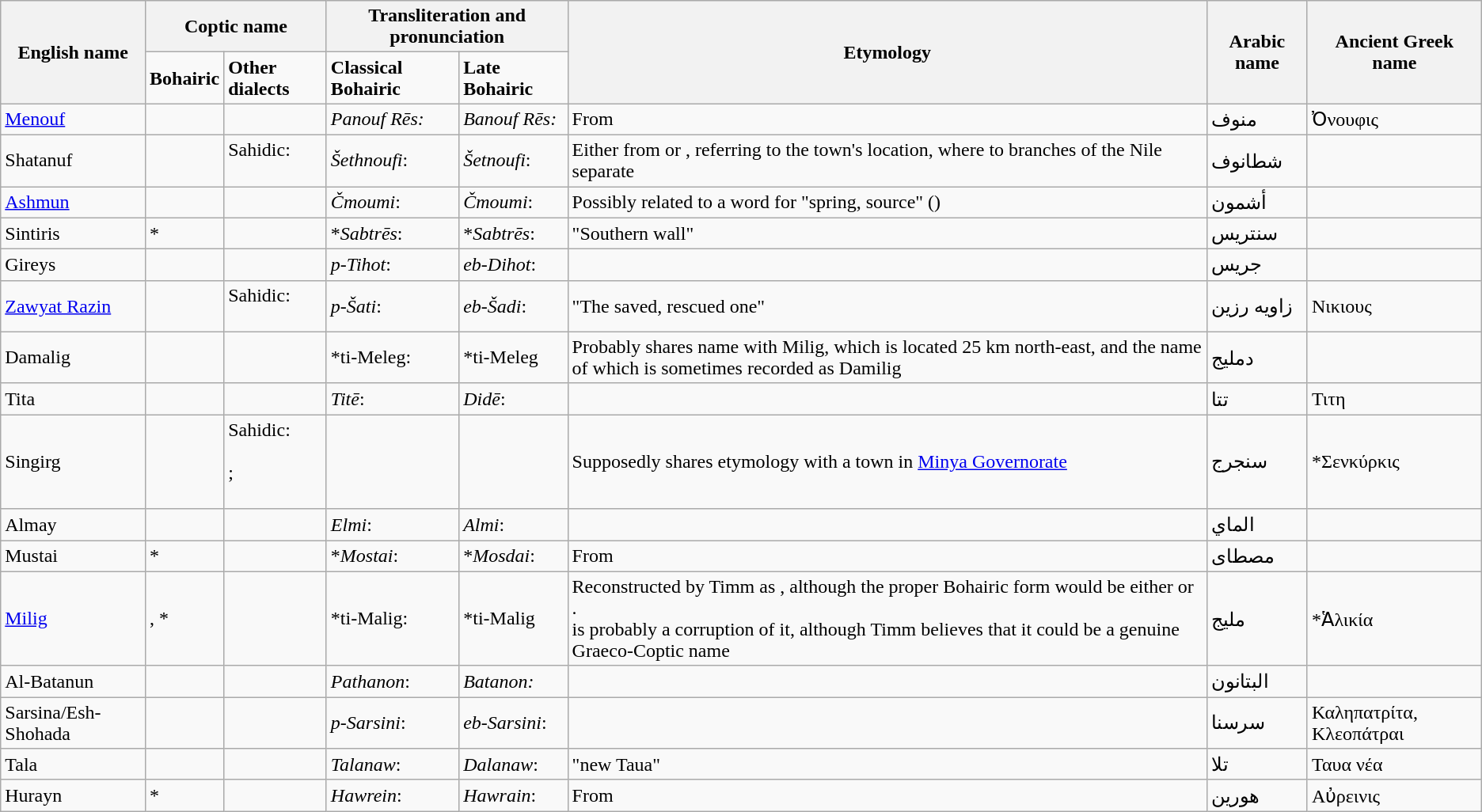<table class="wikitable">
<tr>
<th rowspan="2">English name</th>
<th colspan="2">Coptic name</th>
<th colspan="2">Transliteration and  pronunciation</th>
<th rowspan="2">Etymology</th>
<th rowspan="2">Arabic name</th>
<th rowspan="2">Ancient Greek name</th>
</tr>
<tr>
<td><strong>Bohairic</strong></td>
<td><strong>Other dialects</strong></td>
<td><strong>Classical Bohairic</strong></td>
<td><strong>Late Bohairic</strong></td>
</tr>
<tr>
<td><a href='#'>Menouf</a></td>
<td></td>
<td></td>
<td><em>Panouf Rēs:</em></td>
<td><em>Banouf Rēs:</em></td>
<td>From </td>
<td>منوف</td>
<td>Ὀνουφις</td>
</tr>
<tr>
<td>Shatanuf</td>
<td></td>
<td>Sahidic:<br><br></td>
<td><em>Šethnoufi</em>:<br></td>
<td><em>Šetnoufi</em>:<br></td>
<td>Either from  or , referring to the town's location, where to branches of the Nile separate</td>
<td>شطانوف</td>
<td></td>
</tr>
<tr>
<td><a href='#'>Ashmun</a></td>
<td></td>
<td></td>
<td><em>Čmoumi</em>:<br></td>
<td><em>Čmoumi</em>:<br></td>
<td>Possibly related to a word for "spring, source" ()</td>
<td>أشمون</td>
<td></td>
</tr>
<tr>
<td>Sintiris</td>
<td>*</td>
<td></td>
<td>*<em>Sabtrēs</em>:<br></td>
<td>*<em>Sabtrēs</em>:<br></td>
<td>"Southern wall"</td>
<td>سنتريس</td>
<td></td>
</tr>
<tr>
<td>Gireys</td>
<td></td>
<td></td>
<td><em>p-Tihot</em>:<br></td>
<td><em>eb-Dihot</em>:<br></td>
<td></td>
<td>جريس</td>
<td></td>
</tr>
<tr>
<td><a href='#'>Zawyat Razin</a></td>
<td></td>
<td>Sahidic:<br><br></td>
<td><em>p-Šati</em>:<br></td>
<td><em>eb-Šadi</em>:<br></td>
<td>"The saved, rescued one"</td>
<td>زاويه رزين</td>
<td>Νικιους</td>
</tr>
<tr>
<td>Damalig</td>
<td></td>
<td></td>
<td>*ti-Meleg:<br></td>
<td>*ti-Meleg<br></td>
<td>Probably shares name with Milig, which is located 25 km north-east, and the name of which is sometimes recorded as Damilig</td>
<td>دمليج</td>
<td></td>
</tr>
<tr>
<td>Tita</td>
<td></td>
<td></td>
<td><em>Titē</em>:<br></td>
<td><em>Didē</em>:<br></td>
<td></td>
<td>تتا</td>
<td>Τιτη</td>
</tr>
<tr>
<td>Singirg</td>
<td></td>
<td>Sahidic:<br><br>;<br><br></td>
<td></td>
<td></td>
<td>Supposedly shares etymology with a town in <a href='#'>Minya Governorate</a></td>
<td>سنجرج</td>
<td>*Σενκύρκις</td>
</tr>
<tr>
<td>Almay</td>
<td></td>
<td></td>
<td><em>Elmi</em>:<br></td>
<td><em>Almi</em>:<br></td>
<td></td>
<td>الماي</td>
<td></td>
</tr>
<tr>
<td>Mustai</td>
<td>*</td>
<td></td>
<td>*<em>Mostai</em>:<br></td>
<td>*<em>Mosdai</em>:<br></td>
<td>From </td>
<td>مصطاى</td>
<td></td>
</tr>
<tr>
<td><a href='#'>Milig</a></td>
<td>, *</td>
<td></td>
<td>*ti-Malig:<br></td>
<td>*ti-Malig<br></td>
<td>Reconstructed by Timm as , although the proper Bohairic form would be either  or .<br> is probably a corruption of it, although Timm believes that it could be a genuine Graeco-Coptic name</td>
<td>مليج</td>
<td>*Ἁλικία</td>
</tr>
<tr>
<td>Al-Batanun</td>
<td></td>
<td></td>
<td><em>Pathanon</em>:<br></td>
<td><em>Batanon:</em></td>
<td></td>
<td>البتانون</td>
<td></td>
</tr>
<tr>
<td>Sarsina/Esh-Shohada</td>
<td></td>
<td></td>
<td><em>p-Sarsini</em>:<br></td>
<td><em>eb-Sarsini</em>:<br></td>
<td></td>
<td>سرسنا</td>
<td>Καληπατρίτα, Κλεοπάτραι</td>
</tr>
<tr>
<td>Tala</td>
<td></td>
<td></td>
<td><em>Talanaw</em>:<br></td>
<td><em>Dalanaw</em>:<br></td>
<td>"new Taua"</td>
<td>تلا</td>
<td>Ταυα νέα</td>
</tr>
<tr>
<td>Hurayn</td>
<td>*</td>
<td></td>
<td><em>Hawrein</em>:<br></td>
<td><em>Hawrain</em>:<br></td>
<td>From </td>
<td>هورين</td>
<td>Αὐρεινις</td>
</tr>
</table>
